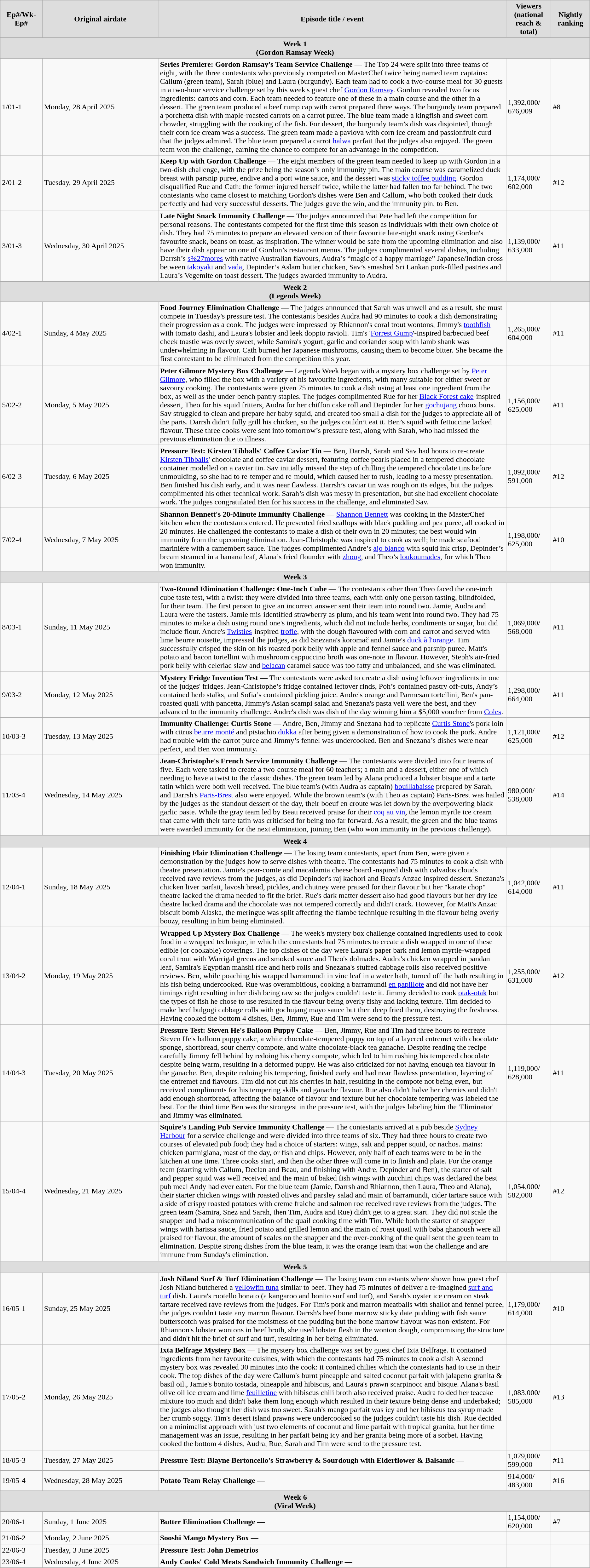<table class="wikitable sortable">
<tr>
<th style="background:#ddd; width:5%;">Ep#/Wk-Ep#</th>
<th style="background:#ddd; width:15%;">Original airdate</th>
<th style="background:#ddd; width:45%;">Episode title / event</th>
<th style="background:#ddd; width:5%;">Viewers (national reach & total)</th>
<th style="background:#ddd; width:5%;">Nightly ranking</th>
</tr>
<tr>
<th colspan="5" style="background:#ddd;">Week 1 <br> (Gordon Ramsay Week)</th>
</tr>
<tr>
<td style="height:10px;">1/01-1</td>
<td>Monday, 28 April 2025</td>
<td><strong>Series Premiere: Gordon Ramsay's Team Service Challenge</strong> — The Top 24 were split into three teams of eight, with the three contestants who previously competed on MasterChef twice being named team captains: Callum (green team), Sarah (blue) and Laura (burgundy). Each team had to cook a two-course meal for 30 guests in a two-hour service challenge set by this week's guest chef <a href='#'>Gordon Ramsay</a>. Gordon revealed two focus ingredients: carrots and corn. Each team needed to feature one of these in a main course and the other in a dessert. The green team produced a beef rump cap with carrot prepared three ways. The burgundy team prepared a porchetta dish with maple-roasted carrots on a carrot puree. The blue team made a kingfish and sweet corn chowder, struggling with the cooking of the fish. For dessert, the burgundy team’s dish was disjointed, though their corn ice cream was a success. The green team made a pavlova with corn ice cream and passionfruit curd that the judges admired. The blue team prepared a carrot <a href='#'>halwa</a> parfait that the judges also enjoyed. The green team won the challenge, earning the chance to compete for an advantage in the competition.</td>
<td>1,392,000/<br>676,009</td>
<td>#8</td>
</tr>
<tr>
<td style="height:10px;">2/01-2</td>
<td>Tuesday, 29 April 2025</td>
<td><strong>Keep Up with Gordon Challenge</strong> — The eight members of the green team needed to keep up with Gordon in a two-dish challenge, with the prize being the season’s only immunity pin. The main course was caramelized duck breast with parsnip puree, endive and a port wine sauce, and the dessert was <a href='#'>sticky toffee pudding</a>. Gordon disqualified Rue and Cath: the former injured herself twice, while the latter had fallen too far behind. The two contestants who came closest to matching Gordon's dishes were Ben and Callum, who both cooked their duck perfectly and had very successful desserts. The judges gave the win, and the immunity pin, to Ben.</td>
<td>1,174,000/<br>602,000</td>
<td>#12</td>
</tr>
<tr>
<td style="height:10px;">3/01-3</td>
<td>Wednesday, 30 April 2025</td>
<td><strong>Late Night Snack Immunity Challenge</strong> — The judges announced that Pete had left the competition for personal reasons. The contestants competed for the first time this season as individuals with their own choice of dish. They had 75 minutes to prepare an elevated version of their favourite late-night snack using Gordon's favourite snack, beans on toast, as inspiration. The winner would be safe from the upcoming elimination and also have their dish appear on one of Gordon’s restaurant menus. The judges complimented several dishes, including Darrsh’s <a href='#'>s%27mores</a> with native Australian flavours, Audra’s “magic of a happy marriage” Japanese/Indian cross between <a href='#'>takoyaki</a> and <a href='#'>vada</a>, Depinder’s Aslam butter chicken, Sav’s smashed Sri Lankan pork-filled pastries and Laura’s Vegemite on toast dessert. The judges awarded immunity to Audra.</td>
<td>1,139,000/<br>633,000</td>
<td>#11</td>
</tr>
<tr>
<th colspan="5" style="background:#ddd;">Week 2<br>(Legends Week)</th>
</tr>
<tr>
<td style="height:10px;">4/02-1</td>
<td>Sunday, 4 May 2025</td>
<td><strong>Food Journey Elimination Challenge</strong> — The judges announced that Sarah was unwell and as a result, she must compete in Tuesday's pressure test. The contestants besides Audra had 90 minutes to cook a dish demonstrating their progression as a cook. The judges were impressed by Rhiannon's coral trout wontons, Jimmy's <a href='#'>toothfish</a> with tomato dashi, and Laura's lobster and leek doppio ravioli. Tim's '<a href='#'>Forrest Gump</a>'-inspired barbecued beef cheek toastie was overly sweet, while Samira's yogurt, garlic and coriander soup with lamb shank was underwhelming in flavour. Cath burned her Japanese mushrooms, causing them to become bitter. She became the first contestant to be eliminated from the competition this year.</td>
<td>1,265,000/<br>604,000</td>
<td>#11</td>
</tr>
<tr>
<td style="height:10px;">5/02-2</td>
<td>Monday, 5 May 2025</td>
<td><strong>Peter Gilmore Mystery Box Challenge</strong> — Legends Week began with a mystery box challenge set by <a href='#'>Peter Gilmore</a>, who filled the box with a variety of his favourite ingredients, with many suitable for either sweet or savoury cooking. The contestants were given 75 minutes to cook a dish using at least one ingredient from the box, as well as the under-bench pantry staples. The judges complimented Rue for her <a href='#'>Black Forest cake</a>-inspired dessert, Theo for his squid fritters, Audra for her chiffon cake roll and Depinder for her <a href='#'>gochujang</a> choux buns. Sav struggled to clean and prepare her baby squid, and created too small a dish for the judges to appreciate all of the parts. Darrsh didn’t fully grill his chicken, so the judges couldn’t eat it. Ben’s squid with fettuccine lacked flavour. These three cooks were sent into tomorrow’s pressure test, along with Sarah, who had missed the previous elimination due to illness.</td>
<td>1,156,000/<br>625,000</td>
<td>#11</td>
</tr>
<tr>
<td style="height:10px;">6/02-3</td>
<td>Tuesday, 6 May 2025</td>
<td><strong>Pressure Test: Kirsten Tibballs' Coffee Caviar Tin</strong> — Ben, Darrsh, Sarah and Sav had  hours to re-create <a href='#'>Kirsten Tibballs</a>' chocolate and coffee caviar dessert, featuring coffee pearls placed in a tempered chocolate container modelled on a caviar tin. Sav initially missed the step of chilling the tempered chocolate tins before unmoulding, so she had to re-temper and re-mould, which caused her to rush, leading to a messy presentation. Ben finished his dish early, and it was near flawless. Darrsh’s caviar tin was rough on its edges, but the judges complimented his other technical work. Sarah’s dish was messy in presentation, but she had excellent chocolate work. The judges congratulated Ben for his success in the challenge, and eliminated Sav.</td>
<td>1,092,000/<br>591,000</td>
<td>#12</td>
</tr>
<tr>
<td style="height:10px;">7/02-4</td>
<td>Wednesday, 7 May 2025</td>
<td><strong>Shannon Bennett's 20-Minute Immunity Challenge</strong> — <a href='#'>Shannon Bennett</a> was cooking in the MasterChef kitchen when the contestants entered. He presented fried scallops with black pudding and pea puree, all cooked in 20 minutes. He challenged the contestants to make a dish of their own in 20 minutes; the best would win immunity from the upcoming elimination. Jean-Christophe was inspired to cook as well; he made seafood marinière with a camembert sauce.        The judges complimented Andre’s <a href='#'>ajo blanco</a> with squid ink crisp, Depinder’s bream steamed in a banana leaf, Alana’s fried flounder with <a href='#'>zhoug</a>, and Theo’s <a href='#'>loukoumades</a>, for which Theo won immunity.</td>
<td>1,198,000/<br>625,000</td>
<td>#10</td>
</tr>
<tr>
<th colspan="5" style="background:#ddd;">Week 3</th>
</tr>
<tr>
<td style="height:10px;">8/03-1</td>
<td>Sunday, 11 May 2025</td>
<td><strong>Two-Round Elimination Challenge: One-Inch Cube</strong> — The contestants other than Theo faced the one-inch cube taste test, with a twist: they were divided into three teams, each with only one person tasting, blindfolded, for their team. The first person to give an incorrect answer sent their team into round two. Jamie, Audra and Laura were the tasters. Jamie mis-identified strawberry as plum, and his team went into round two. They had 75 minutes to make a dish using round one's ingredients, which did not include herbs, condiments or sugar, but did include flour. Andre's <a href='#'>Twisties</a>-inspired <a href='#'>trofie</a>, with the dough flavoured with corn and carrot and served with lime beurre noisette, impressed the judges, as did Snezana's koromač and Jamie's <a href='#'>duck à l'orange</a>. Tim successfully crisped the skin on his roasted pork belly with apple and fennel sauce and parsnip puree. Matt's potato and bacon tortellini with mushroom cappuccino broth was one-note in flavour. However, Steph's air-fried pork belly with celeriac slaw and <a href='#'>belacan</a> caramel sauce was too fatty and unbalanced, and she was eliminated.</td>
<td>1,069,000/<br>568,000</td>
<td>#11</td>
</tr>
<tr>
<td style="height:10px;">9/03-2</td>
<td>Monday, 12 May 2025</td>
<td><strong>Mystery Fridge Invention Test</strong> — The contestants were asked to create a dish using leftover ingredients in one of the judges' fridges. Jean-Christophe’s fridge contained leftover rinds, Poh’s contained pastry off-cuts, Andy’s contained herb stalks, and Sofia’s contained pickling juice. Andre's orange and Parmesan tortellini, Ben's pan-roasted quail with pancetta, Jimmy's Asian scampi salad and Snezana's pasta veil were the best, and they advanced to the immunity challenge. Andre's dish was dish of the day winning him a $5,000 voucher from <a href='#'>Coles</a>.</td>
<td>1,298,000/<br>664,000</td>
<td>#11</td>
</tr>
<tr>
<td style="height:10px;">10/03-3</td>
<td>Tuesday, 13 May 2025</td>
<td><strong>Immunity Challenge: Curtis Stone</strong> — Andre, Ben, Jimmy and Snezana had to replicate <a href='#'>Curtis Stone</a>'s pork loin with citrus <a href='#'>beurre monté</a> and pistachio <a href='#'>dukka</a> after being given a demonstration of how to cook the pork. Andre had trouble with the carrot puree and Jimmy’s fennel was undercooked. Ben and Snezana’s dishes were near-perfect, and Ben won immunity.</td>
<td>1,121,000/<br>625,000</td>
<td>#12</td>
</tr>
<tr>
<td style="height:10px;">11/03-4</td>
<td>Wednesday, 14 May 2025</td>
<td><strong>Jean-Christophe's French Service Immunity Challenge</strong> — The contestants were divided into four teams of five. Each were tasked to create a two-course meal for 60 teachers; a main and a dessert, either one of which needing to have a twist to the classic dishes. The green team led by Alana produced a lobster bisque and a tarte tatin which were both well-received. The blue team's (with Audra as captain) <a href='#'>bouillabaisse</a> prepared by Sarah, and Darrsh's <a href='#'>Paris-Brest</a> also were enjoyed. While the brown team's (with Theo as captain) Paris-Brest was hailed by the judges as the standout dessert of the day, their boeuf en croute was let down by the overpowering black garlic paste. While the gray team led by Beau received praise for their <a href='#'>coq au vin</a>, the lemon myrtle ice cream that came with their tarte tatin was criticised for being too far forward. As a result, the green and the blue teams were awarded immunity for the next elimination, joining Ben (who won immunity in the previous challenge).</td>
<td>980,000/<br>538,000</td>
<td>#14</td>
</tr>
<tr>
<th colspan="5" style="background:#ddd;">Week 4</th>
</tr>
<tr>
<td style="height:10px;">12/04-1</td>
<td>Sunday, 18 May 2025</td>
<td><strong>Finishing Flair Elimination Challenge</strong> — The losing team contestants, apart from Ben, were given a demonstration by the judges how to serve dishes with theatre. The contestants had 75 minutes to cook a dish with theatre presentation. Jamie's pear-comte and macadamia cheese board -nspired dish with calvados clouds received rave reviews from the judges, as did Depinder's raj kachori and Beau's Anzac-inspired dessert. Snezana's chicken liver parfait, lavosh bread, pickles, and chutney were praised for their flavour but her "karate chop" theatre lacked the drama needed to fit the brief. Rue's dark matter dessert also had good flavours but her dry ice theatre lacked drama and the chocolate was not tempered correctly and didn't crack. However, for Matt's Anzac biscuit bomb Alaska, the meringue was split affecting the flambe technique resulting in the flavour being overly boozy, resulting in him being eliminated.</td>
<td>1,042,000/<br>614,000</td>
<td>#11</td>
</tr>
<tr>
<td style="height:10px;">13/04-2</td>
<td>Monday, 19 May 2025</td>
<td><strong>Wrapped Up Mystery Box Challenge</strong> — The week's mystery box challenge contained ingredients used to cook food in a wrapped technique, in which the contestants had 75 minutes to create a dish wrapped in one of these edible (or cookable) coverings. The top dishes of the day were Laura's paper bark and lemon myrtle-wrapped coral trout with Warrigal greens and smoked sauce and Theo's dolmades. Audra's chicken wrapped in pandan leaf, Samira's Egyptian mahshi rice and herb rolls and Snezana's stuffed cabbage rolls also received positive reviews. Ben, while poaching his wrapped barramundi in vine leaf in a water bath, turned off the bath resulting in his fish being undercooked. Rue was overambitious, cooking a barramundi <a href='#'>en papillote</a> and did not have her timings right resulting in her dish being raw so the judges couldn't taste it. Jimmy decided to cook <a href='#'>otak-otak</a> but the types of fish he chose to use resulted in the flavour being overly fishy and lacking texture. Tim decided to make beef bulgogi cabbage rolls with gochujang mayo sauce but then deep fried them, destroying the freshness. Having cooked the bottom 4 dishes, Ben, Jimmy, Rue and Tim were send to the pressure test.</td>
<td>1,255,000/<br>631,000</td>
<td>#12</td>
</tr>
<tr>
<td style="height:10px;">14/04-3</td>
<td>Tuesday, 20 May 2025</td>
<td><strong>Pressure Test: Steven He's Balloon Puppy Cake</strong> — Ben, Jimmy, Rue and Tim had three hours to recreate Steven He's balloon puppy cake, a white chocolate-tempered puppy on top of a layered entremet with chocolate sponge, shortbread, sour cherry compote, and white chocolate-black tea ganache. Despite reading the recipe carefully Jimmy fell behind by redoing his cherry compote, which led to him rushing his tempered chocolate despite being warm, resulting in a deformed puppy. He was also criticized for not having enough tea flavour in the ganache. Ben, despite redoing his tempering, finished early and had near flawless presentation, layering of the entremet and flavours. Tim did not cut his cherries in half, resulting in the compote not being even, but received compliments for his tempering skills and ganache flavour. Rue also didn't halve her cherries and didn't add enough shortbread, affecting the balance of flavour and texture but her chocolate tempering was labeled the best. For the third time Ben was the strongest in the pressure test, with the judges labeling him the 'Eliminator' and Jimmy was eliminated.</td>
<td>1,119,000/<br>628,000</td>
<td>#11</td>
</tr>
<tr>
<td style="height:10px;">15/04-4</td>
<td>Wednesday, 21 May 2025</td>
<td><strong>Squire's Landing Pub Service Immunity Challenge</strong> — The contestants arrived at a pub beside <a href='#'>Sydney Harbour</a> for a service challenge and were divided into three teams of six. They had three hours to create two courses of elevated pub food; they had a choice of starters: wings, salt and pepper squid, or nachos. mains: chicken parmigiana, roast of the day, or fish and chips. However, only half of each teams were to be in the kitchen at one time. Three cooks start, and then the other three will come in to finish and plate.  For the orange team (starting with Callum, Declan and Beau, and finishing with Andre, Depinder and Ben), the starter of salt and pepper squid was well received and the main of baked fish wings with zucchini chips was declared the best pub meal Andy had ever eaten. For the blue team (Jamie, Darrsh and Rhiannon, then Laura, Theo and Alana), their starter chicken wings with roasted olives and parsley salad and main of barramundi, cider tartare sauce with a side of crispy roasted potatoes with creme fraiche and salmon roe received rave reviews from the judges. The green team (Samira, Snez and Sarah, then Tim, Audra and Rue) didn't get to a great start. They did not scale the snapper and had a miscommunication of the quail cooking time with Tim. While both the starter of snapper wings with harissa sauce, fried potato and grilled lemon and the main of roast quail with baba ghanoush were all praised for flavour, the amount of scales on the snapper and the over-cooking of the quail sent the green team to elimination. Despite strong dishes from the blue team, it was the orange team that won the challenge and are immune from Sunday's elimination.</td>
<td>1,054,000/<br>582,000</td>
<td>#12</td>
</tr>
<tr>
<th colspan="5" style="background:#ddd;">Week 5</th>
</tr>
<tr>
<td style="height:10px;">16/05-1</td>
<td>Sunday, 25 May 2025</td>
<td><strong>Josh Niland Surf & Turf Elimination Challenge</strong> — The losing team contestants where shown how guest chef Josh Niland butchered a <a href='#'>yellowfin tuna</a> similar to beef. They had 75 minutes of deliver a re-imagined <a href='#'>surf and turf</a> dish. Laura's rootello bonato (a kangaroo and bonito surf and turf), and Sarah's oyster ice cream on steak tartare received rave reviews from the judges. For Tim's pork and marron meatballs with shallot and fennel puree, the judges couldn't taste any marron flavour. Darrsh's beef bone marrow sticky date pudding with fish sauce butterscotch was praised for the moistness of the pudding but the bone marrow flavour was non-existent. For Rhiannon's lobster wontons in beef broth, she used lobster flesh in the wonton dough, compromising the structure and didn't hit the brief of surf and turf, resulting in her being eliminated.</td>
<td>1,179,000/<br>614,000</td>
<td>#10</td>
</tr>
<tr>
<td style="height:10px;">17/05-2</td>
<td>Monday, 26 May 2025</td>
<td><strong>Ixta Belfrage Mystery Box</strong> — The mystery box challenge was set by guest chef Ixta Belfrage. It contained ingredients from her favourite cuisines, with which the contestants had 75 minutes to cook a dish A second mystery box was revealed 30 minutes into the cook: it contained chilies which the contestants had to use in their cook. The top dishes of the day were Callum's burnt pineapple and salted coconut parfait with jalapeno granita & basil oil., Jamie's bonito tostada, pineapple and hibiscus, and Laura's prawn scarpinocc and bisque. Alana's basil olive oil ice cream and lime <a href='#'>feuilletine</a> with hibiscus chili broth also received praise. Audra folded her teacake mixture too much and didn't bake them long enough which resulted in their texture being dense and underbaked; the judges also thought her dish was too sweet. Sarah's mango parfait was icy and her hibiscus tea syrup made her crumb soggy. Tim's desert island prawns were undercooked so the judges couldn't taste his dish. Rue decided on a minimalist approach with just two elements of coconut and lime parfait with tropical granita, but her time management was an issue, resulting in her parfait being icy and her granita being more of a sorbet. Having cooked the bottom 4 dishes, Audra, Rue, Sarah and Tim were send to the pressure test.</td>
<td>1,083,000/<br>585,000</td>
<td>#13</td>
</tr>
<tr>
<td style="height:10px;">18/05-3</td>
<td>Tuesday, 27 May 2025</td>
<td><strong>Pressure Test: Blayne Bertoncello's Strawberry & Sourdough with Elderflower & Balsamic</strong> —</td>
<td>1,079,000/<br>599,000</td>
<td>#11</td>
</tr>
<tr>
<td style="height:10px;">19/05-4</td>
<td>Wednesday, 28 May 2025</td>
<td><strong>Potato Team Relay Challenge</strong> —</td>
<td>914,000/<br>483,000</td>
<td>#16</td>
</tr>
<tr>
<th colspan="5" style="background:#ddd;">Week 6<br>(Viral Week)</th>
</tr>
<tr>
<td style="height:10px;">20/06-1</td>
<td>Sunday, 1 June 2025</td>
<td><strong>Butter Elimination Challenge</strong> —</td>
<td>1,154,000/<br>620,000</td>
<td>#7</td>
</tr>
<tr>
<td style="height:10px;">21/06-2</td>
<td>Monday, 2 June 2025</td>
<td><strong>Sooshi Mango Mystery Box</strong> —</td>
<td></td>
<td></td>
</tr>
<tr>
<td style="height:10px;">22/06-3</td>
<td>Tuesday, 3 June 2025</td>
<td><strong>Pressure Test: John Demetrios</strong> —</td>
<td></td>
<td></td>
</tr>
<tr>
<td style="height:10px;">23/06-4</td>
<td>Wednesday, 4 June 2025</td>
<td><strong>Andy Cooks' Cold Meats Sandwich Immunity Challenge</strong> —</td>
<td></td>
<td></td>
</tr>
<tr>
</tr>
</table>
